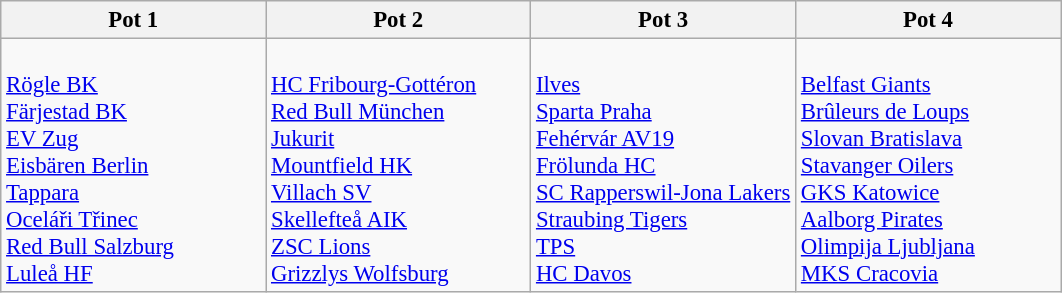<table class="wikitable" style="font-size: 95%;">
<tr>
<th width=25%>Pot 1</th>
<th width=25%>Pot 2</th>
<th width=25%>Pot 3</th>
<th width=25%>Pot 4</th>
</tr>
<tr>
<td><br> <a href='#'>Rögle BK</a><br>
 <a href='#'>Färjestad BK</a><br>
 <a href='#'>EV Zug</a><br>
 <a href='#'>Eisbären Berlin</a><br>
 <a href='#'>Tappara</a><br>
 <a href='#'>Oceláři Třinec</a><br>
 <a href='#'>Red Bull Salzburg</a><br>
 <a href='#'>Luleå HF</a></td>
<td><br> <a href='#'>HC Fribourg-Gottéron</a><br>
 <a href='#'>Red Bull München</a><br>
 <a href='#'>Jukurit</a><br>
 <a href='#'>Mountfield HK</a><br>
 <a href='#'>Villach SV</a><br>
 <a href='#'>Skellefteå AIK</a><br>
 <a href='#'>ZSC Lions</a><br>
 <a href='#'>Grizzlys Wolfsburg</a></td>
<td><br> <a href='#'>Ilves</a><br>
 <a href='#'>Sparta Praha</a><br>
 <a href='#'>Fehérvár AV19</a><br>
 <a href='#'>Frölunda HC</a><br>
 <a href='#'>SC Rapperswil-Jona Lakers</a><br>
 <a href='#'>Straubing Tigers</a><br>
 <a href='#'>TPS</a><br>
 <a href='#'>HC Davos</a></td>
<td><br> <a href='#'>Belfast Giants</a><br>
 <a href='#'>Brûleurs de Loups</a><br>
 <a href='#'>Slovan Bratislava</a><br>
 <a href='#'>Stavanger Oilers</a><br>
 <a href='#'>GKS Katowice</a><br>
 <a href='#'>Aalborg Pirates</a><br>
 <a href='#'>Olimpija Ljubljana</a><br>
 <a href='#'>MKS Cracovia</a></td>
</tr>
</table>
